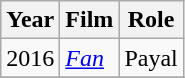<table class="wikitable sortable">
<tr>
<th>Year</th>
<th>Film</th>
<th>Role</th>
</tr>
<tr>
<td>2016</td>
<td><em><a href='#'>Fan</a></em></td>
<td>Payal</td>
</tr>
<tr>
</tr>
</table>
